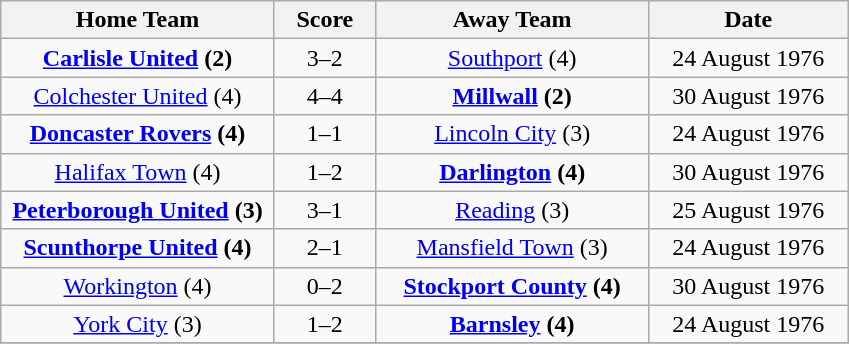<table class="wikitable" style="text-align:center;">
<tr>
<th width=175>Home Team</th>
<th width=60>Score</th>
<th width=175>Away Team</th>
<th width= 125>Date</th>
</tr>
<tr>
<td><strong><a href='#'>Carlisle United</a> (2)</strong></td>
<td>3–2</td>
<td><a href='#'>Southport</a> (4)</td>
<td>24 August 1976</td>
</tr>
<tr>
<td><a href='#'>Colchester United</a> (4)</td>
<td>4–4</td>
<td><strong><a href='#'>Millwall</a> (2)</strong></td>
<td>30 August 1976</td>
</tr>
<tr>
<td><strong><a href='#'>Doncaster Rovers</a> (4)</strong></td>
<td>1–1</td>
<td><a href='#'>Lincoln City</a> (3)</td>
<td>24 August 1976</td>
</tr>
<tr>
<td><a href='#'>Halifax Town</a> (4)</td>
<td>1–2</td>
<td><strong><a href='#'>Darlington</a> (4)</strong></td>
<td>30 August 1976</td>
</tr>
<tr>
<td><strong><a href='#'>Peterborough United</a> (3)</strong></td>
<td>3–1</td>
<td><a href='#'>Reading</a> (3)</td>
<td>25 August 1976</td>
</tr>
<tr>
<td><strong><a href='#'>Scunthorpe United</a> (4)</strong></td>
<td>2–1</td>
<td><a href='#'>Mansfield Town</a> (3)</td>
<td>24 August 1976</td>
</tr>
<tr>
<td><a href='#'>Workington</a> (4)</td>
<td>0–2</td>
<td><strong><a href='#'>Stockport County</a> (4)</strong></td>
<td>30 August 1976</td>
</tr>
<tr>
<td><a href='#'>York City</a> (3)</td>
<td>1–2</td>
<td><strong><a href='#'>Barnsley</a> (4)</strong></td>
<td>24 August 1976</td>
</tr>
<tr>
</tr>
</table>
